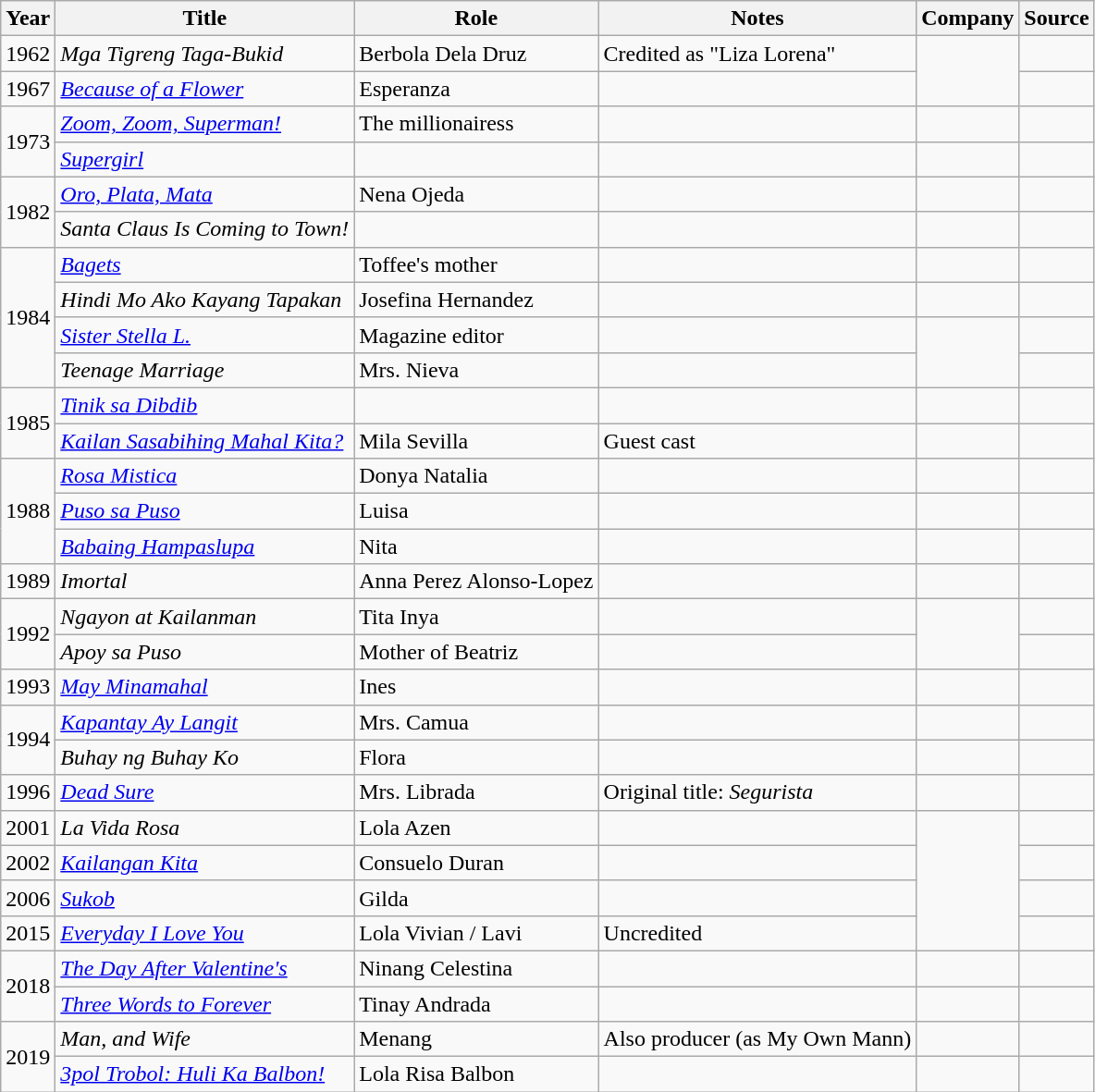<table class="wikitable sortable">
<tr>
<th>Year</th>
<th>Title</th>
<th>Role</th>
<th class="unsortable">Notes</th>
<th>Company</th>
<th class="unsortable">Source</th>
</tr>
<tr>
<td>1962</td>
<td><em>Mga Tigreng Taga-Bukid</em></td>
<td>Berbola Dela Druz</td>
<td>Credited as "Liza Lorena"</td>
<td rowspan="2"></td>
<td></td>
</tr>
<tr>
<td>1967</td>
<td><em><a href='#'>Because of a Flower</a></em></td>
<td>Esperanza</td>
<td></td>
<td></td>
</tr>
<tr>
<td rowspan="2">1973</td>
<td><em><a href='#'>Zoom, Zoom, Superman!</a></em></td>
<td>The millionairess</td>
<td></td>
<td></td>
<td></td>
</tr>
<tr>
<td><em><a href='#'>Supergirl</a></em></td>
<td></td>
<td></td>
<td></td>
<td></td>
</tr>
<tr>
<td rowspan="2">1982</td>
<td><em><a href='#'>Oro, Plata, Mata</a></em></td>
<td>Nena Ojeda</td>
<td></td>
<td></td>
<td></td>
</tr>
<tr>
<td><em>Santa Claus Is Coming to Town!</em></td>
<td></td>
<td></td>
<td></td>
<td></td>
</tr>
<tr>
<td rowspan="4">1984</td>
<td><em><a href='#'>Bagets</a></em></td>
<td>Toffee's mother</td>
<td></td>
<td></td>
<td></td>
</tr>
<tr>
<td><em>Hindi Mo Ako Kayang Tapakan</em></td>
<td>Josefina Hernandez</td>
<td></td>
<td></td>
<td></td>
</tr>
<tr>
<td><em><a href='#'>Sister Stella L.</a></em></td>
<td>Magazine editor</td>
<td></td>
<td rowspan="2"></td>
<td></td>
</tr>
<tr>
<td><em>Teenage Marriage</em></td>
<td>Mrs. Nieva</td>
<td></td>
<td></td>
</tr>
<tr>
<td rowspan="2">1985</td>
<td><em><a href='#'>Tinik sa Dibdib</a></em></td>
<td></td>
<td></td>
<td></td>
<td></td>
</tr>
<tr>
<td><em><a href='#'>Kailan Sasabihing Mahal Kita?</a></em></td>
<td>Mila Sevilla</td>
<td>Guest cast</td>
<td></td>
<td></td>
</tr>
<tr>
<td rowspan="3">1988</td>
<td><em><a href='#'>Rosa Mistica</a></em></td>
<td>Donya Natalia</td>
<td></td>
<td></td>
<td></td>
</tr>
<tr>
<td><em><a href='#'>Puso sa Puso</a></em></td>
<td>Luisa</td>
<td></td>
<td></td>
<td></td>
</tr>
<tr>
<td><em><a href='#'>Babaing Hampaslupa</a></em></td>
<td>Nita</td>
<td></td>
<td></td>
<td></td>
</tr>
<tr>
<td>1989</td>
<td><em>Imortal</em></td>
<td>Anna Perez Alonso-Lopez</td>
<td></td>
<td></td>
<td></td>
</tr>
<tr>
<td rowspan="2">1992</td>
<td><em>Ngayon at Kailanman</em></td>
<td>Tita Inya</td>
<td></td>
<td rowspan="2"></td>
<td></td>
</tr>
<tr>
<td><em>Apoy sa Puso</em></td>
<td>Mother of Beatriz</td>
<td></td>
<td></td>
</tr>
<tr>
<td>1993</td>
<td><em><a href='#'>May Minamahal</a></em></td>
<td>Ines</td>
<td></td>
<td></td>
<td></td>
</tr>
<tr>
<td rowspan="2">1994</td>
<td><em><a href='#'>Kapantay Ay Langit</a></em></td>
<td>Mrs. Camua</td>
<td></td>
<td></td>
<td></td>
</tr>
<tr>
<td><em>Buhay ng Buhay Ko</em></td>
<td>Flora</td>
<td></td>
<td></td>
<td></td>
</tr>
<tr>
<td>1996</td>
<td><em><a href='#'>Dead Sure</a></em></td>
<td>Mrs. Librada</td>
<td>Original title: <em>Segurista</em></td>
<td></td>
<td></td>
</tr>
<tr>
<td>2001</td>
<td><em>La Vida Rosa</em></td>
<td>Lola Azen</td>
<td></td>
<td rowspan="4"></td>
<td></td>
</tr>
<tr>
<td>2002</td>
<td><em><a href='#'>Kailangan Kita</a></em></td>
<td>Consuelo Duran</td>
<td></td>
<td></td>
</tr>
<tr>
<td>2006</td>
<td><em><a href='#'>Sukob</a></em></td>
<td>Gilda</td>
<td></td>
<td></td>
</tr>
<tr>
<td>2015</td>
<td><em><a href='#'>Everyday I Love You</a></em></td>
<td>Lola Vivian / Lavi</td>
<td>Uncredited</td>
<td></td>
</tr>
<tr>
<td rowspan="2">2018</td>
<td><em><a href='#'>The Day After Valentine's</a></em></td>
<td>Ninang Celestina</td>
<td></td>
<td></td>
<td></td>
</tr>
<tr>
<td><em><a href='#'>Three Words to Forever</a></em></td>
<td>Tinay Andrada</td>
<td></td>
<td></td>
<td></td>
</tr>
<tr>
<td rowspan="2">2019</td>
<td><em>Man, and Wife</em></td>
<td>Menang</td>
<td>Also producer (as My Own Mann)</td>
<td></td>
<td></td>
</tr>
<tr>
<td><em><a href='#'>3pol Trobol: Huli Ka Balbon!</a></em></td>
<td>Lola Risa Balbon</td>
<td></td>
<td></td>
<td></td>
</tr>
</table>
